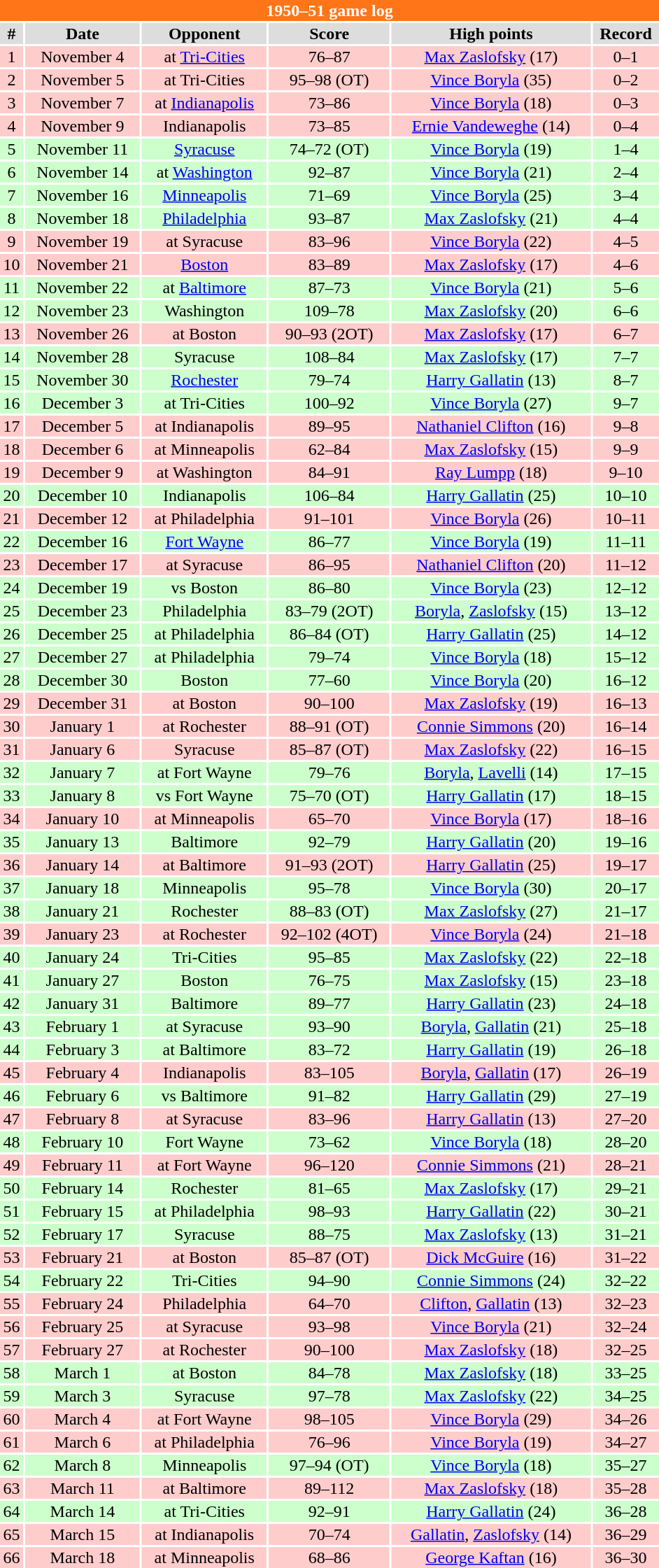<table class="toccolours collapsible" width=50% style="clear:both; margin:1.5em auto; text-align:center">
<tr>
<th colspan=11 style="background:#FF7518; color:white;">1950–51 game log</th>
</tr>
<tr align="center" bgcolor="#dddddd">
<td><strong>#</strong></td>
<td><strong>Date</strong></td>
<td><strong>Opponent</strong></td>
<td><strong>Score</strong></td>
<td><strong>High points</strong></td>
<td><strong>Record</strong></td>
</tr>
<tr align="center" bgcolor="ffcccc">
<td>1</td>
<td>November 4</td>
<td>at <a href='#'>Tri-Cities</a></td>
<td>76–87</td>
<td><a href='#'>Max Zaslofsky</a> (17)</td>
<td>0–1</td>
</tr>
<tr align="center" bgcolor="ffcccc">
<td>2</td>
<td>November 5</td>
<td>at Tri-Cities</td>
<td>95–98 (OT)</td>
<td><a href='#'>Vince Boryla</a> (35)</td>
<td>0–2</td>
</tr>
<tr align="center" bgcolor="ffcccc">
<td>3</td>
<td>November 7</td>
<td>at <a href='#'>Indianapolis</a></td>
<td>73–86</td>
<td><a href='#'>Vince Boryla</a> (18)</td>
<td>0–3</td>
</tr>
<tr align="center" bgcolor="ffcccc">
<td>4</td>
<td>November 9</td>
<td>Indianapolis</td>
<td>73–85</td>
<td><a href='#'>Ernie Vandeweghe</a> (14)</td>
<td>0–4</td>
</tr>
<tr align="center" bgcolor="ccffcc">
<td>5</td>
<td>November 11</td>
<td><a href='#'>Syracuse</a></td>
<td>74–72 (OT)</td>
<td><a href='#'>Vince Boryla</a> (19)</td>
<td>1–4</td>
</tr>
<tr align="center" bgcolor="ccffcc">
<td>6</td>
<td>November 14</td>
<td>at <a href='#'>Washington</a></td>
<td>92–87</td>
<td><a href='#'>Vince Boryla</a> (21)</td>
<td>2–4</td>
</tr>
<tr align="center" bgcolor="ccffcc">
<td>7</td>
<td>November 16</td>
<td><a href='#'>Minneapolis</a></td>
<td>71–69</td>
<td><a href='#'>Vince Boryla</a> (25)</td>
<td>3–4</td>
</tr>
<tr align="center" bgcolor="ccffcc">
<td>8</td>
<td>November 18</td>
<td><a href='#'>Philadelphia</a></td>
<td>93–87</td>
<td><a href='#'>Max Zaslofsky</a> (21)</td>
<td>4–4</td>
</tr>
<tr align="center" bgcolor="ffcccc">
<td>9</td>
<td>November 19</td>
<td>at Syracuse</td>
<td>83–96</td>
<td><a href='#'>Vince Boryla</a> (22)</td>
<td>4–5</td>
</tr>
<tr align="center" bgcolor="ffcccc">
<td>10</td>
<td>November 21</td>
<td><a href='#'>Boston</a></td>
<td>83–89</td>
<td><a href='#'>Max Zaslofsky</a> (17)</td>
<td>4–6</td>
</tr>
<tr align="center" bgcolor="ccffcc">
<td>11</td>
<td>November 22</td>
<td>at <a href='#'>Baltimore</a></td>
<td>87–73</td>
<td><a href='#'>Vince Boryla</a> (21)</td>
<td>5–6</td>
</tr>
<tr align="center" bgcolor="ccffcc">
<td>12</td>
<td>November 23</td>
<td>Washington</td>
<td>109–78</td>
<td><a href='#'>Max Zaslofsky</a> (20)</td>
<td>6–6</td>
</tr>
<tr align="center" bgcolor="ffcccc">
<td>13</td>
<td>November 26</td>
<td>at Boston</td>
<td>90–93 (2OT)</td>
<td><a href='#'>Max Zaslofsky</a> (17)</td>
<td>6–7</td>
</tr>
<tr align="center" bgcolor="ccffcc">
<td>14</td>
<td>November 28</td>
<td>Syracuse</td>
<td>108–84</td>
<td><a href='#'>Max Zaslofsky</a> (17)</td>
<td>7–7</td>
</tr>
<tr align="center" bgcolor="ccffcc">
<td>15</td>
<td>November 30</td>
<td><a href='#'>Rochester</a></td>
<td>79–74</td>
<td><a href='#'>Harry Gallatin</a> (13)</td>
<td>8–7</td>
</tr>
<tr align="center" bgcolor="ccffcc">
<td>16</td>
<td>December 3</td>
<td>at Tri-Cities</td>
<td>100–92</td>
<td><a href='#'>Vince Boryla</a> (27)</td>
<td>9–7</td>
</tr>
<tr align="center" bgcolor="ffcccc">
<td>17</td>
<td>December 5</td>
<td>at Indianapolis</td>
<td>89–95</td>
<td><a href='#'>Nathaniel Clifton</a> (16)</td>
<td>9–8</td>
</tr>
<tr align="center" bgcolor="ffcccc">
<td>18</td>
<td>December 6</td>
<td>at Minneapolis</td>
<td>62–84</td>
<td><a href='#'>Max Zaslofsky</a> (15)</td>
<td>9–9</td>
</tr>
<tr align="center" bgcolor="ffcccc">
<td>19</td>
<td>December 9</td>
<td>at Washington</td>
<td>84–91</td>
<td><a href='#'>Ray Lumpp</a> (18)</td>
<td>9–10</td>
</tr>
<tr align="center" bgcolor="ccffcc">
<td>20</td>
<td>December 10</td>
<td>Indianapolis</td>
<td>106–84</td>
<td><a href='#'>Harry Gallatin</a> (25)</td>
<td>10–10</td>
</tr>
<tr align="center" bgcolor="ffcccc">
<td>21</td>
<td>December 12</td>
<td>at Philadelphia</td>
<td>91–101</td>
<td><a href='#'>Vince Boryla</a> (26)</td>
<td>10–11</td>
</tr>
<tr align="center" bgcolor="ccffcc">
<td>22</td>
<td>December 16</td>
<td><a href='#'>Fort Wayne</a></td>
<td>86–77</td>
<td><a href='#'>Vince Boryla</a> (19)</td>
<td>11–11</td>
</tr>
<tr align="center" bgcolor="ffcccc">
<td>23</td>
<td>December 17</td>
<td>at Syracuse</td>
<td>86–95</td>
<td><a href='#'>Nathaniel Clifton</a> (20)</td>
<td>11–12</td>
</tr>
<tr align="center" bgcolor="ccffcc">
<td>24</td>
<td>December 19</td>
<td>vs Boston</td>
<td>86–80</td>
<td><a href='#'>Vince Boryla</a> (23)</td>
<td>12–12</td>
</tr>
<tr align="center" bgcolor="ccffcc">
<td>25</td>
<td>December 23</td>
<td>Philadelphia</td>
<td>83–79 (2OT)</td>
<td><a href='#'>Boryla</a>, <a href='#'>Zaslofsky</a> (15)</td>
<td>13–12</td>
</tr>
<tr align="center" bgcolor="ccffcc">
<td>26</td>
<td>December 25</td>
<td>at Philadelphia</td>
<td>86–84 (OT)</td>
<td><a href='#'>Harry Gallatin</a> (25)</td>
<td>14–12</td>
</tr>
<tr align="center" bgcolor="ccffcc">
<td>27</td>
<td>December 27</td>
<td>at Philadelphia</td>
<td>79–74</td>
<td><a href='#'>Vince Boryla</a> (18)</td>
<td>15–12</td>
</tr>
<tr align="center" bgcolor="ccffcc">
<td>28</td>
<td>December 30</td>
<td>Boston</td>
<td>77–60</td>
<td><a href='#'>Vince Boryla</a> (20)</td>
<td>16–12</td>
</tr>
<tr align="center" bgcolor="ffcccc">
<td>29</td>
<td>December 31</td>
<td>at Boston</td>
<td>90–100</td>
<td><a href='#'>Max Zaslofsky</a> (19)</td>
<td>16–13</td>
</tr>
<tr align="center" bgcolor="ffcccc">
<td>30</td>
<td>January 1</td>
<td>at Rochester</td>
<td>88–91 (OT)</td>
<td><a href='#'>Connie Simmons</a> (20)</td>
<td>16–14</td>
</tr>
<tr align="center" bgcolor="ffcccc">
<td>31</td>
<td>January 6</td>
<td>Syracuse</td>
<td>85–87 (OT)</td>
<td><a href='#'>Max Zaslofsky</a> (22)</td>
<td>16–15</td>
</tr>
<tr align="center" bgcolor="ccffcc">
<td>32</td>
<td>January 7</td>
<td>at Fort Wayne</td>
<td>79–76</td>
<td><a href='#'>Boryla</a>, <a href='#'>Lavelli</a> (14)</td>
<td>17–15</td>
</tr>
<tr align="center" bgcolor="ccffcc">
<td>33</td>
<td>January 8</td>
<td>vs Fort Wayne</td>
<td>75–70 (OT)</td>
<td><a href='#'>Harry Gallatin</a> (17)</td>
<td>18–15</td>
</tr>
<tr align="center" bgcolor="ffcccc">
<td>34</td>
<td>January 10</td>
<td>at Minneapolis</td>
<td>65–70</td>
<td><a href='#'>Vince Boryla</a> (17)</td>
<td>18–16</td>
</tr>
<tr align="center" bgcolor="ccffcc">
<td>35</td>
<td>January 13</td>
<td>Baltimore</td>
<td>92–79</td>
<td><a href='#'>Harry Gallatin</a> (20)</td>
<td>19–16</td>
</tr>
<tr align="center" bgcolor="ffcccc">
<td>36</td>
<td>January 14</td>
<td>at Baltimore</td>
<td>91–93 (2OT)</td>
<td><a href='#'>Harry Gallatin</a> (25)</td>
<td>19–17</td>
</tr>
<tr align="center" bgcolor="ccffcc">
<td>37</td>
<td>January 18</td>
<td>Minneapolis</td>
<td>95–78</td>
<td><a href='#'>Vince Boryla</a> (30)</td>
<td>20–17</td>
</tr>
<tr align="center" bgcolor="ccffcc">
<td>38</td>
<td>January 21</td>
<td>Rochester</td>
<td>88–83 (OT)</td>
<td><a href='#'>Max Zaslofsky</a> (27)</td>
<td>21–17</td>
</tr>
<tr align="center" bgcolor="ffcccc">
<td>39</td>
<td>January 23</td>
<td>at Rochester</td>
<td>92–102 (4OT)</td>
<td><a href='#'>Vince Boryla</a> (24)</td>
<td>21–18</td>
</tr>
<tr align="center" bgcolor="ccffcc">
<td>40</td>
<td>January 24</td>
<td>Tri-Cities</td>
<td>95–85</td>
<td><a href='#'>Max Zaslofsky</a> (22)</td>
<td>22–18</td>
</tr>
<tr align="center" bgcolor="ccffcc">
<td>41</td>
<td>January 27</td>
<td>Boston</td>
<td>76–75</td>
<td><a href='#'>Max Zaslofsky</a> (15)</td>
<td>23–18</td>
</tr>
<tr align="center" bgcolor="ccffcc">
<td>42</td>
<td>January 31</td>
<td>Baltimore</td>
<td>89–77</td>
<td><a href='#'>Harry Gallatin</a> (23)</td>
<td>24–18</td>
</tr>
<tr align="center" bgcolor="ccffcc">
<td>43</td>
<td>February 1</td>
<td>at Syracuse</td>
<td>93–90</td>
<td><a href='#'>Boryla</a>, <a href='#'>Gallatin</a> (21)</td>
<td>25–18</td>
</tr>
<tr align="center" bgcolor="ccffcc">
<td>44</td>
<td>February 3</td>
<td>at Baltimore</td>
<td>83–72</td>
<td><a href='#'>Harry Gallatin</a> (19)</td>
<td>26–18</td>
</tr>
<tr align="center" bgcolor="ffcccc">
<td>45</td>
<td>February 4</td>
<td>Indianapolis</td>
<td>83–105</td>
<td><a href='#'>Boryla</a>, <a href='#'>Gallatin</a> (17)</td>
<td>26–19</td>
</tr>
<tr align="center" bgcolor="ccffcc">
<td>46</td>
<td>February 6</td>
<td>vs Baltimore</td>
<td>91–82</td>
<td><a href='#'>Harry Gallatin</a> (29)</td>
<td>27–19</td>
</tr>
<tr align="center" bgcolor="ffcccc">
<td>47</td>
<td>February 8</td>
<td>at Syracuse</td>
<td>83–96</td>
<td><a href='#'>Harry Gallatin</a> (13)</td>
<td>27–20</td>
</tr>
<tr align="center" bgcolor="ccffcc">
<td>48</td>
<td>February 10</td>
<td>Fort Wayne</td>
<td>73–62</td>
<td><a href='#'>Vince Boryla</a> (18)</td>
<td>28–20</td>
</tr>
<tr align="center" bgcolor="ffcccc">
<td>49</td>
<td>February 11</td>
<td>at Fort Wayne</td>
<td>96–120</td>
<td><a href='#'>Connie Simmons</a> (21)</td>
<td>28–21</td>
</tr>
<tr align="center" bgcolor="ccffcc">
<td>50</td>
<td>February 14</td>
<td>Rochester</td>
<td>81–65</td>
<td><a href='#'>Max Zaslofsky</a> (17)</td>
<td>29–21</td>
</tr>
<tr align="center" bgcolor="ccffcc">
<td>51</td>
<td>February 15</td>
<td>at Philadelphia</td>
<td>98–93</td>
<td><a href='#'>Harry Gallatin</a> (22)</td>
<td>30–21</td>
</tr>
<tr align="center" bgcolor="ccffcc">
<td>52</td>
<td>February 17</td>
<td>Syracuse</td>
<td>88–75</td>
<td><a href='#'>Max Zaslofsky</a> (13)</td>
<td>31–21</td>
</tr>
<tr align="center" bgcolor="ffcccc">
<td>53</td>
<td>February 21</td>
<td>at Boston</td>
<td>85–87 (OT)</td>
<td><a href='#'>Dick McGuire</a> (16)</td>
<td>31–22</td>
</tr>
<tr align="center" bgcolor="ccffcc">
<td>54</td>
<td>February 22</td>
<td>Tri-Cities</td>
<td>94–90</td>
<td><a href='#'>Connie Simmons</a> (24)</td>
<td>32–22</td>
</tr>
<tr align="center" bgcolor="ffcccc">
<td>55</td>
<td>February 24</td>
<td>Philadelphia</td>
<td>64–70</td>
<td><a href='#'>Clifton</a>, <a href='#'>Gallatin</a> (13)</td>
<td>32–23</td>
</tr>
<tr align="center" bgcolor="ffcccc">
<td>56</td>
<td>February 25</td>
<td>at Syracuse</td>
<td>93–98</td>
<td><a href='#'>Vince Boryla</a> (21)</td>
<td>32–24</td>
</tr>
<tr align="center" bgcolor="ffcccc">
<td>57</td>
<td>February 27</td>
<td>at Rochester</td>
<td>90–100</td>
<td><a href='#'>Max Zaslofsky</a> (18)</td>
<td>32–25</td>
</tr>
<tr align="center" bgcolor="ccffcc">
<td>58</td>
<td>March 1</td>
<td>at Boston</td>
<td>84–78</td>
<td><a href='#'>Max Zaslofsky</a> (18)</td>
<td>33–25</td>
</tr>
<tr align="center" bgcolor="ccffcc">
<td>59</td>
<td>March 3</td>
<td>Syracuse</td>
<td>97–78</td>
<td><a href='#'>Max Zaslofsky</a> (22)</td>
<td>34–25</td>
</tr>
<tr align="center" bgcolor="ffcccc">
<td>60</td>
<td>March 4</td>
<td>at Fort Wayne</td>
<td>98–105</td>
<td><a href='#'>Vince Boryla</a> (29)</td>
<td>34–26</td>
</tr>
<tr align="center" bgcolor="ffcccc">
<td>61</td>
<td>March 6</td>
<td>at Philadelphia</td>
<td>76–96</td>
<td><a href='#'>Vince Boryla</a> (19)</td>
<td>34–27</td>
</tr>
<tr align="center" bgcolor="ccffcc">
<td>62</td>
<td>March 8</td>
<td>Minneapolis</td>
<td>97–94 (OT)</td>
<td><a href='#'>Vince Boryla</a> (18)</td>
<td>35–27</td>
</tr>
<tr align="center" bgcolor="ffcccc">
<td>63</td>
<td>March 11</td>
<td>at Baltimore</td>
<td>89–112</td>
<td><a href='#'>Max Zaslofsky</a> (18)</td>
<td>35–28</td>
</tr>
<tr align="center" bgcolor="ccffcc">
<td>64</td>
<td>March 14</td>
<td>at Tri-Cities</td>
<td>92–91</td>
<td><a href='#'>Harry Gallatin</a> (24)</td>
<td>36–28</td>
</tr>
<tr align="center" bgcolor="ffcccc">
<td>65</td>
<td>March 15</td>
<td>at Indianapolis</td>
<td>70–74</td>
<td><a href='#'>Gallatin</a>, <a href='#'>Zaslofsky</a> (14)</td>
<td>36–29</td>
</tr>
<tr align="center" bgcolor="ffcccc">
<td>66</td>
<td>March 18</td>
<td>at Minneapolis</td>
<td>68–86</td>
<td><a href='#'>George Kaftan</a> (16)</td>
<td>36–30</td>
</tr>
</table>
